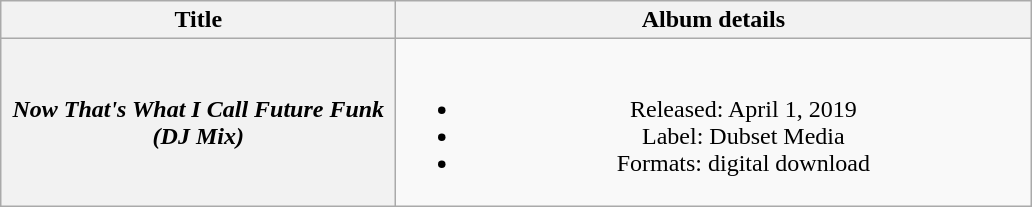<table class="wikitable plainrowheaders" style="text-align:center;">
<tr>
<th scope="col" style="width:16em;">Title</th>
<th scope="col" style="width:26em;">Album details</th>
</tr>
<tr>
<th scope="row"><em>Now That's What I Call Future Funk (DJ Mix)</em></th>
<td><br><ul><li>Released: April 1, 2019</li><li>Label: Dubset Media</li><li>Formats: digital download</li></ul></td>
</tr>
</table>
